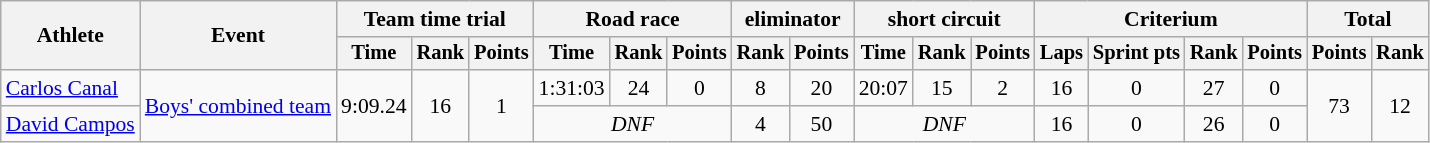<table class="wikitable" style="text-align:center; font-size:90%;">
<tr>
<th rowspan="2">Athlete</th>
<th rowspan="2">Event</th>
<th colspan="3">Team time trial</th>
<th colspan="3">Road race</th>
<th colspan="2"> eliminator</th>
<th colspan="3"> short circuit</th>
<th colspan="4">Criterium</th>
<th colspan="2">Total</th>
</tr>
<tr style="font-size:95%;">
<th>Time</th>
<th>Rank</th>
<th>Points</th>
<th>Time</th>
<th>Rank</th>
<th>Points</th>
<th>Rank</th>
<th>Points</th>
<th>Time</th>
<th>Rank</th>
<th>Points</th>
<th>Laps</th>
<th>Sprint pts</th>
<th>Rank</th>
<th>Points</th>
<th>Points</th>
<th>Rank</th>
</tr>
<tr>
<td align=left><a href='#'>Carlos Canal</a></td>
<td rowspan=2><a href='#'>Boys' combined team</a></td>
<td rowspan=2>9:09.24</td>
<td rowspan=2>16</td>
<td rowspan=2>1</td>
<td>1:31:03</td>
<td>24</td>
<td>0</td>
<td>8</td>
<td>20</td>
<td>20:07</td>
<td>15</td>
<td>2</td>
<td>16</td>
<td>0</td>
<td>27</td>
<td>0</td>
<td rowspan=2>73</td>
<td rowspan=2>12</td>
</tr>
<tr>
<td align=left><a href='#'>David Campos</a></td>
<td colspan=3><em>DNF</em></td>
<td>4</td>
<td>50</td>
<td colspan=3><em>DNF</em></td>
<td>16</td>
<td>0</td>
<td>26</td>
<td>0</td>
</tr>
</table>
